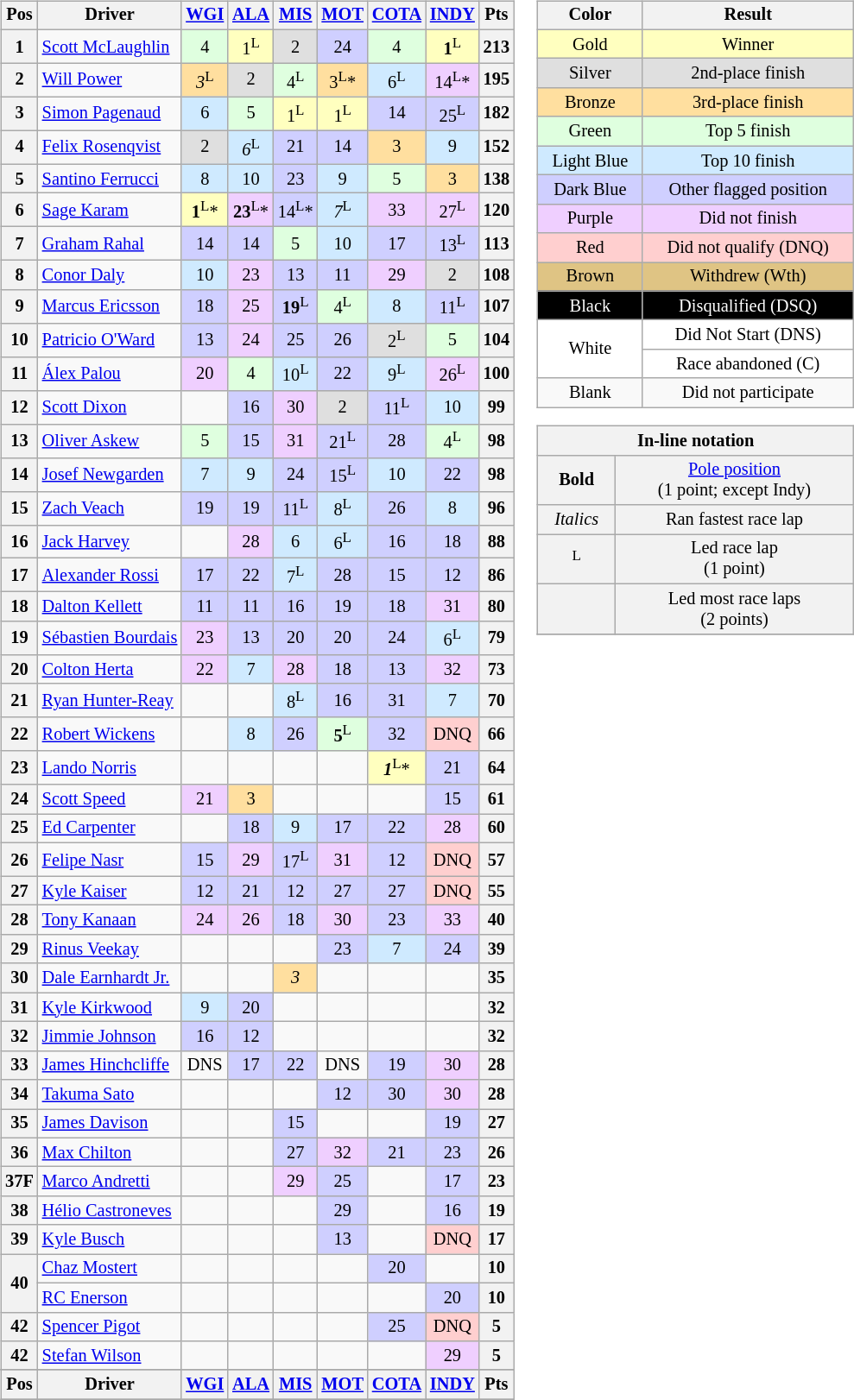<table>
<tr>
<td valign="top"><br><table class="wikitable" style="font-size:85%;text-align:center">
<tr valign=top>
<th>Pos</th>
<th>Driver</th>
<th><a href='#'>WGI</a></th>
<th><a href='#'>ALA</a></th>
<th><a href='#'>MIS</a></th>
<th><a href='#'>MOT</a></th>
<th><a href='#'>COTA</a></th>
<th><a href='#'>INDY</a></th>
<th>Pts</th>
</tr>
<tr>
<th>1</th>
<td align="left"> <a href='#'>Scott McLaughlin</a></td>
<td style="background:#DFFFDF">4</td>
<td style="background:#FFFFBF">1<sup>L</sup></td>
<td style="background:#DFDFDF">2</td>
<td style="background:#CFCFFF">24</td>
<td style="background:#DFFFDF">4</td>
<td style="background:#FFFFBF"><strong>1</strong><sup>L</sup></td>
<th>213</th>
</tr>
<tr>
<th>2</th>
<td align="left"> <a href='#'>Will Power</a></td>
<td style="background:#FFDF9F"><em>3</em><sup>L</sup></td>
<td style="background:#DFDFDF">2</td>
<td style="background:#DFFFDF">4<sup>L</sup></td>
<td style="background:#FFDF9F">3<sup>L</sup>*</td>
<td style="background:#CFEAFF">6<sup>L</sup></td>
<td style="background:#EFCFFF">14<sup>L</sup>*</td>
<th>195</th>
</tr>
<tr>
<th>3</th>
<td align="left"> <a href='#'>Simon Pagenaud</a></td>
<td style="background:#CFEAFF">6</td>
<td style="background:#DFFFDF">5</td>
<td style="background:#FFFFBF">1<sup>L</sup></td>
<td style="background:#FFFFBF">1<sup>L</sup></td>
<td style="background:#CFCFFF">14</td>
<td style="background:#CFCFFF">25<sup>L</sup></td>
<th>182</th>
</tr>
<tr>
<th>4</th>
<td align="left"> <a href='#'>Felix Rosenqvist</a></td>
<td style="background:#DFDFDF">2</td>
<td style="background:#CFEAFF"><em>6</em><sup>L</sup></td>
<td style="background:#CFCFFF">21</td>
<td style="background:#CFCFFF">14</td>
<td style="background:#FFDF9F">3</td>
<td style="background:#CFEAFF">9</td>
<th>152</th>
</tr>
<tr>
<th>5</th>
<td align="left"> <a href='#'>Santino Ferrucci</a></td>
<td style="background:#CFEAFF">8</td>
<td style="background:#CFEAFF">10</td>
<td style="background:#CFCFFF">23</td>
<td style="background:#CFEAFF">9</td>
<td style="background:#DFFFDF">5</td>
<td style="background:#FFDF9F">3</td>
<th>138</th>
</tr>
<tr>
<th>6</th>
<td align="left"> <a href='#'>Sage Karam</a></td>
<td style="background:#FFFFBF"><strong>1</strong><sup>L</sup>*</td>
<td style="background:#EFCFFF"><strong>23</strong><sup>L</sup>*</td>
<td style="background:#CFCFFF">14<sup>L</sup>*</td>
<td style="background:#CFEAFF"><em>7</em><sup>L</sup></td>
<td style="background:#EFCFFF">33</td>
<td style="background:#EFCFFF">27<sup>L</sup></td>
<th>120</th>
</tr>
<tr>
<th>7</th>
<td align="left"> <a href='#'>Graham Rahal</a></td>
<td style="background:#CFCFFF">14</td>
<td style="background:#CFCFFF">14</td>
<td style="background:#DFFFDF">5</td>
<td style="background:#CFEAFF">10</td>
<td style="background:#CFCFFF">17</td>
<td style="background:#CFCFFF">13<sup>L</sup></td>
<th>113</th>
</tr>
<tr>
<th>8</th>
<td align="left"> <a href='#'>Conor Daly</a></td>
<td style="background:#CFEAFF">10</td>
<td style="background:#EFCFFF">23</td>
<td style="background:#CFCFFF">13</td>
<td style="background:#CFCFFF">11</td>
<td style="background:#EFCFFF">29</td>
<td style="background:#DFDFDF">2</td>
<th>108</th>
</tr>
<tr>
<th>9</th>
<td align="left"> <a href='#'>Marcus Ericsson</a></td>
<td style="background:#CFCFFF">18</td>
<td style="background:#EFCFFF">25</td>
<td style="background:#CFCFFF"><strong>19</strong><sup>L</sup></td>
<td style="background:#DFFFDF">4<sup>L</sup></td>
<td style="background:#CFEAFF">8</td>
<td style="background:#CFCFFF">11<sup>L</sup></td>
<th>107</th>
</tr>
<tr>
<th>10</th>
<td align="left"> <a href='#'>Patricio O'Ward</a></td>
<td style="background:#CFCFFF">13</td>
<td style="background:#EFCFFF">24</td>
<td style="background:#CFCFFF">25</td>
<td style="background:#CFCFFF">26</td>
<td style="background:#DFDFDF">2<sup>L</sup></td>
<td style="background:#DFFFDF">5</td>
<th>104</th>
</tr>
<tr>
<th>11</th>
<td align="left"> <a href='#'>Álex Palou</a></td>
<td style="background:#EFCFFF">20</td>
<td style="background:#DFFFDF">4</td>
<td style="background:#CFEAFF">10<sup>L</sup></td>
<td style="background:#CFCFFF">22</td>
<td style="background:#CFEAFF">9<sup>L</sup></td>
<td style="background:#EFCFFF">26<sup>L</sup></td>
<th>100</th>
</tr>
<tr>
<th>12</th>
<td align="left"> <a href='#'>Scott Dixon</a></td>
<td></td>
<td style="background:#CFCFFF">16</td>
<td style="background:#EFCFFF">30</td>
<td style="background:#DFDFDF">2</td>
<td style="background:#CFCFFF">11<sup>L</sup></td>
<td style="background:#CFEAFF">10</td>
<th>99</th>
</tr>
<tr>
<th>13</th>
<td align="left"> <a href='#'>Oliver Askew</a></td>
<td style="background:#DFFFDF">5</td>
<td style="background:#CFCFFF">15</td>
<td style="background:#EFCFFF">31</td>
<td style="background:#CFCFFF">21<sup>L</sup></td>
<td style="background:#CFCFFF">28</td>
<td style="background:#DFFFDF">4<sup>L</sup></td>
<th>98</th>
</tr>
<tr>
<th>14</th>
<td align="left"> <a href='#'>Josef Newgarden</a></td>
<td style="background:#CFEAFF">7</td>
<td style="background:#CFEAFF">9</td>
<td style="background:#CFCFFF">24</td>
<td style="background:#CFCFFF">15<sup>L</sup></td>
<td style="background:#CFEAFF">10</td>
<td style="background:#CFCFFF">22</td>
<th>98</th>
</tr>
<tr>
<th>15</th>
<td align="left"> <a href='#'>Zach Veach</a></td>
<td style="background:#CFCFFF">19</td>
<td style="background:#CFCFFF">19</td>
<td style="background:#CFCFFF">11<sup>L</sup></td>
<td style="background:#CFEAFF">8<sup>L</sup></td>
<td style="background:#CFCFFF">26</td>
<td style="background:#CFEAFF">8</td>
<th>96</th>
</tr>
<tr>
<th>16</th>
<td align="left"> <a href='#'>Jack Harvey</a></td>
<td></td>
<td style="background:#EFCFFF">28</td>
<td style="background:#CFEAFF">6</td>
<td style="background:#CFEAFF">6<sup>L</sup></td>
<td style="background:#CFCFFF">16</td>
<td style="background:#CFCFFF">18</td>
<th>88</th>
</tr>
<tr>
<th>17</th>
<td align="left"> <a href='#'>Alexander Rossi</a></td>
<td style="background:#CFCFFF">17</td>
<td style="background:#CFCFFF">22</td>
<td style="background:#CFEAFF">7<sup>L</sup></td>
<td style="background:#CFCFFF">28</td>
<td style="background:#CFCFFF">15</td>
<td style="background:#CFCFFF">12</td>
<th>86</th>
</tr>
<tr>
<th>18</th>
<td align="left"> <a href='#'>Dalton Kellett</a></td>
<td style="background:#CFCFFF">11</td>
<td style="background:#CFCFFF">11</td>
<td style="background:#CFCFFF">16</td>
<td style="background:#CFCFFF">19</td>
<td style="background:#CFCFFF">18</td>
<td style="background:#EFCFFF">31</td>
<th>80</th>
</tr>
<tr>
<th>19</th>
<td align="left"> <a href='#'>Sébastien Bourdais</a></td>
<td style="background:#EFCFFF">23</td>
<td style="background:#CFCFFF">13</td>
<td style="background:#CFCFFF">20</td>
<td style="background:#CFCFFF">20</td>
<td style="background:#CFCFFF">24</td>
<td style="background:#CFEAFF">6<sup>L</sup></td>
<th>79</th>
</tr>
<tr>
<th>20</th>
<td align="left"> <a href='#'>Colton Herta</a></td>
<td style="background:#EFCFFF">22</td>
<td style="background:#CFEAFF">7</td>
<td style="background:#EFCFFF">28</td>
<td style="background:#CFCFFF">18</td>
<td style="background:#CFCFFF">13</td>
<td style="background:#EFCFFF">32</td>
<th>73</th>
</tr>
<tr>
<th>21</th>
<td align="left"> <a href='#'>Ryan Hunter-Reay</a></td>
<td></td>
<td></td>
<td style="background:#CFEAFF">8<sup>L</sup></td>
<td style="background:#CFCFFF">16</td>
<td style="background:#CFCFFF">31</td>
<td style="background:#CFEAFF">7</td>
<th>70</th>
</tr>
<tr>
<th>22</th>
<td align="left"> <a href='#'>Robert Wickens</a></td>
<td></td>
<td style="background:#CFEAFF">8</td>
<td style="background:#CFCFFF">26</td>
<td style="background:#DFFFDF"><strong>5</strong><sup>L</sup></td>
<td style="background:#CFCFFF">32</td>
<td style="background:#FFCFCF;">DNQ</td>
<th>66</th>
</tr>
<tr>
<th>23</th>
<td align="left"> <a href='#'>Lando Norris</a></td>
<td></td>
<td></td>
<td></td>
<td></td>
<td style="background:#FFFFBF"><strong><em>1</em></strong><sup>L</sup>*</td>
<td style="background:#CFCFFF">21</td>
<th>64</th>
</tr>
<tr>
<th>24</th>
<td align="left"> <a href='#'>Scott Speed</a></td>
<td style="background:#EFCFFF">21</td>
<td style="background:#FFDF9F">3</td>
<td></td>
<td></td>
<td></td>
<td style="background:#CFCFFF">15</td>
<th>61</th>
</tr>
<tr>
<th>25</th>
<td align="left"> <a href='#'>Ed Carpenter</a></td>
<td></td>
<td style="background:#CFCFFF">18</td>
<td style="background:#CFEAFF">9</td>
<td style="background:#CFCFFF">17</td>
<td style="background:#CFCFFF">22</td>
<td style="background:#EFCFFF">28</td>
<th>60</th>
</tr>
<tr>
<th>26</th>
<td align="left"> <a href='#'>Felipe Nasr</a></td>
<td style="background:#CFCFFF">15</td>
<td style="background:#EFCFFF">29</td>
<td style="background:#CFCFFF">17<sup>L</sup></td>
<td style="background:#EFCFFF">31</td>
<td style="background:#CFCFFF">12</td>
<td style="background:#FFCFCF;">DNQ</td>
<th>57</th>
</tr>
<tr>
<th>27</th>
<td align="left"> <a href='#'>Kyle Kaiser</a></td>
<td style="background:#CFCFFF">12</td>
<td style="background:#CFCFFF">21</td>
<td style="background:#CFCFFF">12</td>
<td style="background:#CFCFFF">27</td>
<td style="background:#CFCFFF">27</td>
<td style="background:#FFCFCF;">DNQ</td>
<th>55</th>
</tr>
<tr>
<th>28</th>
<td align="left"> <a href='#'>Tony Kanaan</a></td>
<td style="background:#EFCFFF">24</td>
<td style="background:#EFCFFF">26</td>
<td style="background:#CFCFFF">18</td>
<td style="background:#EFCFFF">30</td>
<td style="background:#CFCFFF">23</td>
<td style="background:#EFCFFF">33</td>
<th>40</th>
</tr>
<tr>
<th>29</th>
<td align="left"> <a href='#'>Rinus Veekay</a></td>
<td></td>
<td></td>
<td></td>
<td style="background:#CFCFFF">23</td>
<td style="background:#CFEAFF">7</td>
<td style="background:#CFCFFF">24</td>
<th>39</th>
</tr>
<tr>
<th>30</th>
<td align="left"> <a href='#'>Dale Earnhardt Jr.</a></td>
<td></td>
<td></td>
<td style="background:#FFDF9F"><em>3</em></td>
<td></td>
<td></td>
<td></td>
<th>35</th>
</tr>
<tr>
<th>31</th>
<td align="left"> <a href='#'>Kyle Kirkwood</a></td>
<td style="background:#CFEAFF">9</td>
<td style="background:#CFCFFF">20</td>
<td></td>
<td></td>
<td></td>
<td></td>
<th>32</th>
</tr>
<tr>
<th>32</th>
<td align="left"> <a href='#'>Jimmie Johnson</a></td>
<td style="background:#CFCFFF">16</td>
<td style="background:#CFCFFF">12</td>
<td></td>
<td></td>
<td></td>
<td></td>
<th>32</th>
</tr>
<tr>
<th>33</th>
<td align="left"> <a href='#'>James Hinchcliffe</a></td>
<td>DNS</td>
<td style="background:#CFCFFF">17</td>
<td style="background:#CFCFFF">22</td>
<td>DNS</td>
<td style="background:#CFCFFF">19</td>
<td style="background:#EFCFFF">30</td>
<th>28</th>
</tr>
<tr>
<th>34</th>
<td align="left"> <a href='#'>Takuma Sato</a></td>
<td></td>
<td></td>
<td></td>
<td style="background:#CFCFFF">12</td>
<td style="background:#CFCFFF">30</td>
<td style="background:#EFCFFF">30</td>
<th>28</th>
</tr>
<tr>
<th>35</th>
<td align="left"> <a href='#'>James Davison</a></td>
<td></td>
<td></td>
<td style="background:#CFCFFF">15</td>
<td></td>
<td></td>
<td style="background:#CFCFFF">19</td>
<th>27</th>
</tr>
<tr>
<th>36</th>
<td align="left"> <a href='#'>Max Chilton</a></td>
<td></td>
<td></td>
<td style="background:#CFCFFF">27</td>
<td style="background:#EFCFFF">32</td>
<td style="background:#CFCFFF">21</td>
<td style="background:#CFCFFF">23</td>
<th>26</th>
</tr>
<tr>
<th>37F</th>
<td align="left"> <a href='#'>Marco Andretti</a></td>
<td></td>
<td></td>
<td style="background:#EFCFFF">29</td>
<td style="background:#CFCFFF">25</td>
<td></td>
<td style="background:#CFCFFF">17</td>
<th>23</th>
</tr>
<tr>
<th>38</th>
<td align="left"> <a href='#'>Hélio Castroneves</a></td>
<td></td>
<td></td>
<td></td>
<td style="background:#CFCFFF">29</td>
<td></td>
<td style="background:#CFCFFF">16</td>
<th>19</th>
</tr>
<tr>
<th>39</th>
<td align="left"> <a href='#'>Kyle Busch</a></td>
<td></td>
<td></td>
<td></td>
<td style="background:#CFCFFF">13</td>
<td></td>
<td style="background:#FFCFCF;">DNQ</td>
<th>17</th>
</tr>
<tr>
<th rowspan=2>40</th>
<td align="left"> <a href='#'>Chaz Mostert</a></td>
<td></td>
<td></td>
<td></td>
<td></td>
<td style="background:#CFCFFF">20</td>
<td></td>
<th>10</th>
</tr>
<tr>
<td align="left"> <a href='#'>RC Enerson</a></td>
<td></td>
<td></td>
<td></td>
<td></td>
<td></td>
<td style="background:#CFCFFF">20</td>
<th>10</th>
</tr>
<tr>
<th>42</th>
<td align="left"> <a href='#'>Spencer Pigot</a></td>
<td></td>
<td></td>
<td></td>
<td></td>
<td style="background:#CFCFFF">25</td>
<td style="background:#FFCFCF;">DNQ</td>
<th>5</th>
</tr>
<tr>
<th>42</th>
<td align="left"> <a href='#'>Stefan Wilson</a></td>
<td></td>
<td></td>
<td></td>
<td></td>
<td></td>
<td style="background:#EFCFFF">29</td>
<th>5</th>
</tr>
<tr>
</tr>
<tr valign=bottom>
<th>Pos</th>
<th>Driver</th>
<th><a href='#'>WGI</a></th>
<th><a href='#'>ALA</a></th>
<th><a href='#'>MIS</a></th>
<th><a href='#'>MOT</a></th>
<th><a href='#'>COTA</a></th>
<th><a href='#'>INDY</a></th>
<th>Pts</th>
</tr>
<tr>
</tr>
</table>
</td>
<td valign="top"><br><table class="wikitable" style="font-size:85%; text-align:center; width: 18em">
<tr>
<th>Color</th>
<th>Result</th>
</tr>
<tr style="background:#FFFFBF">
<td>Gold</td>
<td>Winner</td>
</tr>
<tr style="background:#DFDFDF">
<td>Silver</td>
<td>2nd-place finish</td>
</tr>
<tr style="background:#FFDF9F">
<td>Bronze</td>
<td>3rd-place finish</td>
</tr>
<tr style="background:#DFFFDF">
<td>Green</td>
<td>Top 5 finish</td>
</tr>
<tr style="background:#CFEAFF">
<td>Light Blue</td>
<td>Top 10 finish</td>
</tr>
<tr style="background:#CFCFFF">
<td>Dark Blue</td>
<td>Other flagged position</td>
</tr>
<tr style="background:#EFCFFF">
<td>Purple</td>
<td>Did not finish</td>
</tr>
<tr style="background:#FFCFCF">
<td>Red</td>
<td>Did not qualify (DNQ)</td>
</tr>
<tr style="background:#DFC484">
<td>Brown</td>
<td>Withdrew (Wth)</td>
</tr>
<tr style="background:#000000; color:white">
<td>Black</td>
<td>Disqualified (DSQ)</td>
</tr>
<tr style="background:#FFFFFF">
<td rowspan="2">White</td>
<td>Did Not Start (DNS)</td>
</tr>
<tr style="background:#FFFFFF">
<td>Race abandoned (C)</td>
</tr>
<tr>
<td>Blank</td>
<td>Did not participate</td>
</tr>
</table>
<table class="wikitable" style="font-size:85%; text-align:center; width: 18em">
<tr>
<td colspan="2" style="background:#F2F2F2" align="center"><strong>In-line notation</strong></td>
</tr>
<tr>
<td style="background:#F2F2F2" align="center"><strong>Bold</strong></td>
<td style="background:#F2F2F2" align="center"><a href='#'>Pole position</a><br>(1 point; except Indy)</td>
</tr>
<tr>
<td style="background:#F2F2F2" align="center"><em>Italics</em></td>
<td style="background:#F2F2F2" align="center">Ran fastest race lap</td>
</tr>
<tr>
<td style="background:#F2F2F2" align="center"><sup>L</sup></td>
<td style="background:#F2F2F2" align="center">Led race lap<br>(1 point)</td>
</tr>
<tr>
<td style="background:#F2F2F2" align="center"></td>
<td style="background:#F2F2F2" align="center">Led most race laps<br>(2 points)</td>
</tr>
<tr>
</tr>
</table>
</td>
</tr>
</table>
